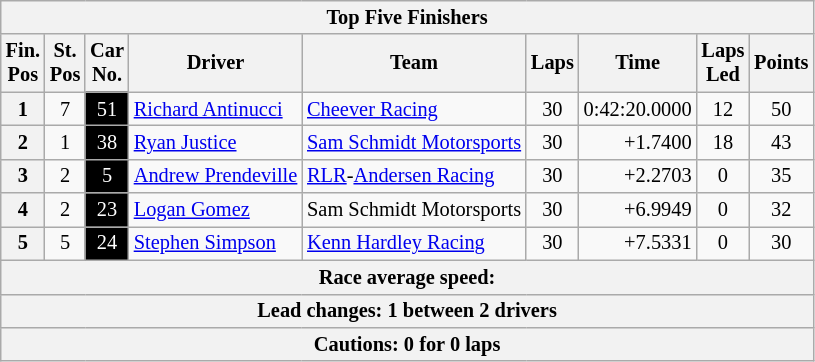<table class="wikitable" style="font-size:85%;">
<tr>
<th colspan=9>Top Five Finishers</th>
</tr>
<tr>
<th>Fin.<br>Pos</th>
<th>St.<br>Pos</th>
<th>Car<br>No.</th>
<th>Driver</th>
<th>Team</th>
<th>Laps</th>
<th>Time</th>
<th>Laps<br>Led</th>
<th>Points</th>
</tr>
<tr>
<th>1</th>
<td align=center>7</td>
<td style="background:#000000; color:white;" align=center>51</td>
<td> <a href='#'>Richard Antinucci</a></td>
<td><a href='#'>Cheever Racing</a></td>
<td align=center>30</td>
<td align=right>0:42:20.0000</td>
<td align=center>12</td>
<td align=center>50</td>
</tr>
<tr>
<th>2</th>
<td align=center>1</td>
<td style="background:#000000; color:white;" align=center>38</td>
<td> <a href='#'>Ryan Justice</a></td>
<td><a href='#'>Sam Schmidt Motorsports</a></td>
<td align=center>30</td>
<td align=right>+1.7400</td>
<td align=center>18</td>
<td align=center>43</td>
</tr>
<tr>
<th>3</th>
<td align=center>2</td>
<td style="background:#000000; color:white;" align=center>5</td>
<td> <a href='#'>Andrew Prendeville</a></td>
<td><a href='#'>RLR</a>-<a href='#'>Andersen Racing</a></td>
<td align=center>30</td>
<td align=right>+2.2703</td>
<td align=center>0</td>
<td align=center>35</td>
</tr>
<tr>
<th>4</th>
<td align=center>2</td>
<td style="background:#000000; color:white;" align=center>23</td>
<td> <a href='#'>Logan Gomez</a></td>
<td>Sam Schmidt Motorsports</td>
<td align=center>30</td>
<td align=right>+6.9949</td>
<td align=center>0</td>
<td align=center>32</td>
</tr>
<tr>
<th>5</th>
<td align=center>5</td>
<td style="background:#000000; color:white;" align=center>24</td>
<td> <a href='#'>Stephen Simpson</a></td>
<td><a href='#'>Kenn Hardley Racing</a></td>
<td align=center>30</td>
<td align=right>+7.5331</td>
<td align=center>0</td>
<td align=center>30</td>
</tr>
<tr>
<th colspan=9>Race average speed: </th>
</tr>
<tr>
<th colspan=9>Lead changes: 1 between 2 drivers</th>
</tr>
<tr>
<th colspan=9>Cautions: 0 for 0 laps</th>
</tr>
</table>
